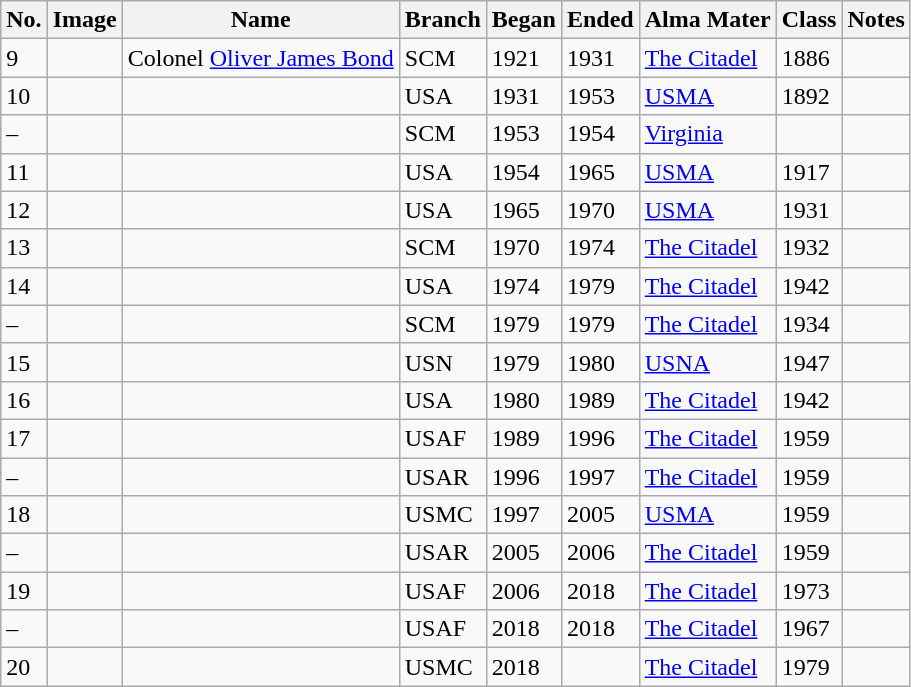<table class=wikitable sortable>
<tr>
<th>No.</th>
<th>Image</th>
<th>Name</th>
<th>Branch</th>
<th>Began</th>
<th>Ended</th>
<th>Alma Mater</th>
<th>Class</th>
<th>Notes</th>
</tr>
<tr>
<td>9</td>
<td></td>
<td {{sortname>Colonel <a href='#'>Oliver James Bond</a></td>
<td>SCM</td>
<td>1921</td>
<td>1931</td>
<td><a href='#'>The Citadel</a></td>
<td>1886</td>
<td></td>
</tr>
<tr>
<td>10</td>
<td></td>
<td></td>
<td>USA</td>
<td>1931</td>
<td>1953</td>
<td><a href='#'>USMA</a></td>
<td>1892</td>
<td></td>
</tr>
<tr>
<td>–</td>
<td></td>
<td></td>
<td>SCM</td>
<td>1953</td>
<td>1954</td>
<td><a href='#'>Virginia</a></td>
<td></td>
<td></td>
</tr>
<tr>
<td>11</td>
<td></td>
<td></td>
<td>USA</td>
<td>1954</td>
<td>1965</td>
<td><a href='#'>USMA</a></td>
<td>1917</td>
<td></td>
</tr>
<tr>
<td>12</td>
<td></td>
<td></td>
<td>USA</td>
<td>1965</td>
<td>1970</td>
<td><a href='#'>USMA</a></td>
<td>1931</td>
<td></td>
</tr>
<tr>
<td>13</td>
<td></td>
<td></td>
<td>SCM</td>
<td>1970</td>
<td>1974</td>
<td><a href='#'>The Citadel</a></td>
<td>1932</td>
<td></td>
</tr>
<tr>
<td>14</td>
<td></td>
<td></td>
<td>USA</td>
<td>1974</td>
<td>1979</td>
<td><a href='#'>The Citadel</a></td>
<td>1942</td>
<td></td>
</tr>
<tr>
<td>–</td>
<td></td>
<td></td>
<td>SCM</td>
<td>1979</td>
<td>1979</td>
<td><a href='#'>The Citadel</a></td>
<td>1934</td>
<td></td>
</tr>
<tr>
<td>15</td>
<td></td>
<td></td>
<td>USN</td>
<td>1979</td>
<td>1980</td>
<td><a href='#'>USNA</a></td>
<td>1947</td>
<td></td>
</tr>
<tr>
<td>16</td>
<td></td>
<td></td>
<td>USA</td>
<td>1980</td>
<td>1989</td>
<td><a href='#'>The Citadel</a></td>
<td>1942</td>
<td></td>
</tr>
<tr>
<td>17</td>
<td></td>
<td></td>
<td>USAF</td>
<td>1989</td>
<td>1996</td>
<td><a href='#'>The Citadel</a></td>
<td>1959</td>
<td></td>
</tr>
<tr>
<td>–</td>
<td></td>
<td></td>
<td>USAR</td>
<td>1996</td>
<td>1997</td>
<td><a href='#'>The Citadel</a></td>
<td>1959</td>
<td></td>
</tr>
<tr>
<td>18</td>
<td></td>
<td></td>
<td>USMC</td>
<td>1997</td>
<td>2005</td>
<td><a href='#'>USMA</a></td>
<td>1959</td>
<td></td>
</tr>
<tr>
<td>–</td>
<td></td>
<td></td>
<td>USAR</td>
<td>2005</td>
<td>2006</td>
<td><a href='#'>The Citadel</a></td>
<td>1959</td>
<td></td>
</tr>
<tr>
<td>19</td>
<td></td>
<td></td>
<td>USAF</td>
<td>2006</td>
<td>2018</td>
<td><a href='#'>The Citadel</a></td>
<td>1973</td>
<td></td>
</tr>
<tr>
<td>–</td>
<td></td>
<td></td>
<td>USAF</td>
<td>2018</td>
<td>2018</td>
<td><a href='#'>The Citadel</a></td>
<td>1967</td>
<td></td>
</tr>
<tr>
<td>20</td>
<td></td>
<td></td>
<td>USMC</td>
<td>2018</td>
<td></td>
<td><a href='#'>The Citadel</a></td>
<td>1979</td>
<td></td>
</tr>
</table>
